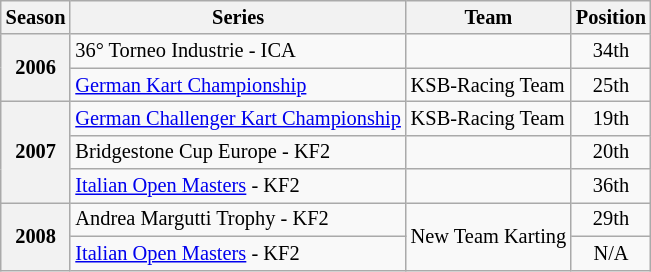<table class="wikitable" style="font-size: 85%; text-align:center">
<tr>
<th>Season</th>
<th>Series</th>
<th>Team</th>
<th>Position</th>
</tr>
<tr>
<th rowspan="2">2006</th>
<td align="left">36° Torneo Industrie - ICA</td>
<td align="left"></td>
<td>34th</td>
</tr>
<tr>
<td align="left"><a href='#'>German Kart Championship</a></td>
<td align="left">KSB-Racing Team</td>
<td>25th</td>
</tr>
<tr>
<th rowspan="3">2007</th>
<td align="left"><a href='#'>German Challenger Kart Championship</a></td>
<td align="left">KSB-Racing Team</td>
<td>19th</td>
</tr>
<tr>
<td align="left">Bridgestone Cup Europe - KF2</td>
<td align="left"></td>
<td>20th</td>
</tr>
<tr>
<td align="left"><a href='#'>Italian Open Masters</a> - KF2</td>
<td align="left"></td>
<td>36th</td>
</tr>
<tr>
<th rowspan="2">2008</th>
<td align="left">Andrea Margutti Trophy - KF2</td>
<td rowspan="2" align="left">New Team Karting</td>
<td>29th</td>
</tr>
<tr>
<td align="left"><a href='#'>Italian Open Masters</a> - KF2</td>
<td>N/A</td>
</tr>
</table>
